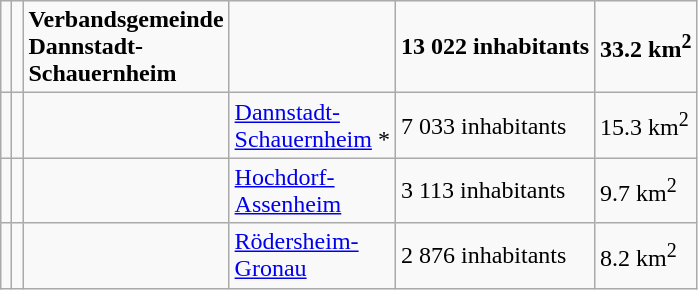<table class="wikitable">
<tr>
<td></td>
<td></td>
<td><strong>Verbandsgemeinde <br>Dannstadt-<br>Schauernheim</strong></td>
<td></td>
<td><strong>13 022 inhabitants</strong></td>
<td><strong>33.2 km<sup>2</sup></strong></td>
</tr>
<tr>
<td></td>
<td></td>
<td></td>
<td><a href='#'>Dannstadt-<br>Schauernheim</a> *</td>
<td>7 033 inhabitants</td>
<td>15.3 km<sup>2</sup></td>
</tr>
<tr>
<td></td>
<td></td>
<td></td>
<td><a href='#'>Hochdorf-<br>Assenheim</a></td>
<td>3 113 inhabitants</td>
<td>9.7 km<sup>2</sup></td>
</tr>
<tr>
<td></td>
<td></td>
<td></td>
<td><a href='#'>Rödersheim-<br>Gronau</a></td>
<td>2 876 inhabitants</td>
<td>8.2 km<sup>2</sup></td>
</tr>
</table>
